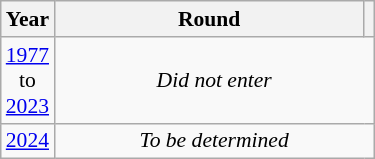<table class="wikitable" style="text-align: center; font-size:90%">
<tr>
<th>Year</th>
<th style="width:200px">Round</th>
<th></th>
</tr>
<tr>
<td><a href='#'>1977</a><br>to<br><a href='#'>2023</a></td>
<td colspan="2"><em>Did not enter</em></td>
</tr>
<tr>
<td><a href='#'>2024</a></td>
<td colspan="2"><em>To be determined</em></td>
</tr>
</table>
